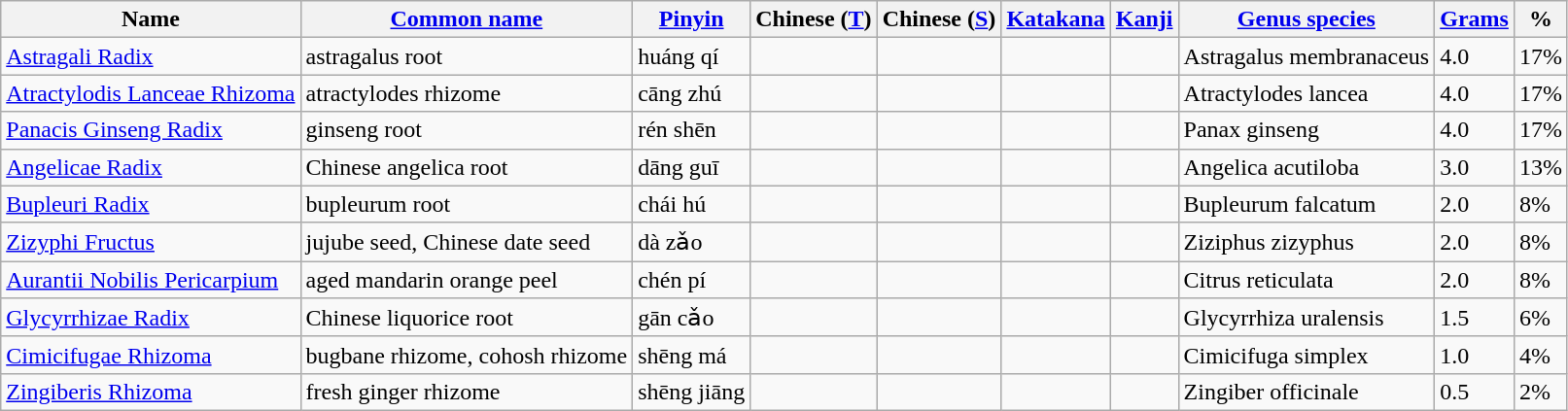<table class="wikitable">
<tr>
<th>Name</th>
<th><a href='#'>Common name</a></th>
<th><a href='#'>Pinyin</a></th>
<th>Chinese (<a href='#'>T</a>)</th>
<th>Chinese (<a href='#'>S</a>)</th>
<th><a href='#'>Katakana</a></th>
<th><a href='#'>Kanji</a></th>
<th><a href='#'>Genus species</a></th>
<th><a href='#'>Grams</a></th>
<th>%</th>
</tr>
<tr>
<td><a href='#'>Astragali Radix</a></td>
<td>astragalus root</td>
<td>huáng qí</td>
<td></td>
<td></td>
<td></td>
<td></td>
<td>Astragalus membranaceus</td>
<td>4.0</td>
<td>17%</td>
</tr>
<tr>
<td><a href='#'>Atractylodis Lanceae Rhizoma</a></td>
<td>atractylodes rhizome</td>
<td>cāng zhú</td>
<td></td>
<td></td>
<td></td>
<td></td>
<td>Atractylodes lancea</td>
<td>4.0</td>
<td>17%</td>
</tr>
<tr>
<td><a href='#'>Panacis Ginseng Radix</a></td>
<td>ginseng root</td>
<td>rén shēn</td>
<td></td>
<td></td>
<td></td>
<td></td>
<td>Panax ginseng</td>
<td>4.0</td>
<td>17%</td>
</tr>
<tr>
<td><a href='#'>Angelicae Radix</a></td>
<td>Chinese angelica root</td>
<td>dāng guī</td>
<td></td>
<td></td>
<td></td>
<td></td>
<td>Angelica acutiloba</td>
<td>3.0</td>
<td>13%</td>
</tr>
<tr>
<td><a href='#'>Bupleuri Radix</a></td>
<td>bupleurum root</td>
<td>chái hú</td>
<td></td>
<td></td>
<td></td>
<td></td>
<td>Bupleurum falcatum</td>
<td>2.0</td>
<td>8%</td>
</tr>
<tr>
<td><a href='#'>Zizyphi Fructus</a></td>
<td>jujube seed, Chinese date seed</td>
<td>dà zǎo</td>
<td></td>
<td></td>
<td></td>
<td></td>
<td>Ziziphus zizyphus</td>
<td>2.0</td>
<td>8%</td>
</tr>
<tr>
<td><a href='#'>Aurantii Nobilis Pericarpium</a></td>
<td>aged mandarin orange peel</td>
<td>chén pí</td>
<td></td>
<td></td>
<td></td>
<td></td>
<td>Citrus reticulata</td>
<td>2.0</td>
<td>8%</td>
</tr>
<tr>
<td><a href='#'>Glycyrrhizae Radix</a></td>
<td>Chinese liquorice root</td>
<td>gān cǎo</td>
<td></td>
<td></td>
<td></td>
<td></td>
<td>Glycyrrhiza uralensis</td>
<td>1.5</td>
<td>6%</td>
</tr>
<tr>
<td><a href='#'>Cimicifugae Rhizoma</a></td>
<td>bugbane rhizome, cohosh rhizome</td>
<td>shēng má</td>
<td></td>
<td></td>
<td></td>
<td></td>
<td>Cimicifuga simplex</td>
<td>1.0</td>
<td>4%</td>
</tr>
<tr>
<td><a href='#'>Zingiberis Rhizoma</a></td>
<td>fresh ginger rhizome</td>
<td>shēng jiāng</td>
<td></td>
<td></td>
<td></td>
<td></td>
<td>Zingiber officinale</td>
<td>0.5</td>
<td>2%</td>
</tr>
</table>
